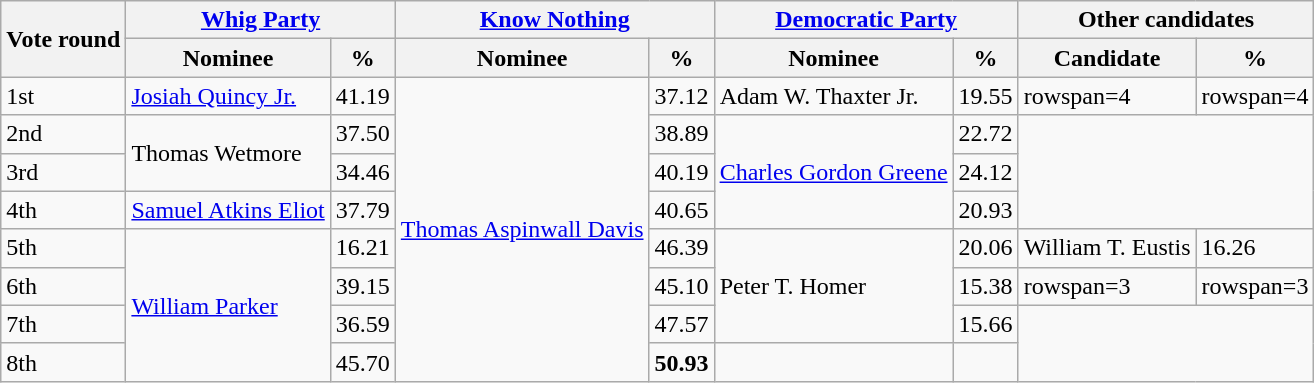<table class="wikitable">
<tr>
<th rowspan=2>Vote round</th>
<th colspan=2><a href='#'>Whig Party</a></th>
<th colspan=2><a href='#'>Know Nothing</a></th>
<th colspan=2><a href='#'>Democratic Party</a></th>
<th colspan=2>Other candidates</th>
</tr>
<tr>
<th>Nominee</th>
<th>%</th>
<th>Nominee</th>
<th>%</th>
<th>Nominee</th>
<th>%</th>
<th>Candidate</th>
<th>%</th>
</tr>
<tr>
<td>1st</td>
<td><a href='#'>Josiah Quincy Jr.</a></td>
<td>41.19</td>
<td rowspan=8><a href='#'>Thomas Aspinwall Davis</a></td>
<td>37.12</td>
<td>Adam W. Thaxter Jr.</td>
<td>19.55</td>
<td>rowspan=4 </td>
<td>rowspan=4 </td>
</tr>
<tr>
<td>2nd</td>
<td rowspan=2>Thomas Wetmore</td>
<td>37.50</td>
<td>38.89</td>
<td rowspan=3><a href='#'>Charles Gordon Greene</a></td>
<td>22.72</td>
</tr>
<tr>
<td>3rd</td>
<td>34.46</td>
<td>40.19</td>
<td>24.12</td>
</tr>
<tr>
<td>4th</td>
<td><a href='#'>Samuel Atkins Eliot</a></td>
<td>37.79</td>
<td>40.65</td>
<td>20.93</td>
</tr>
<tr>
<td>5th</td>
<td rowspan=4><a href='#'>William Parker</a></td>
<td>16.21</td>
<td>46.39</td>
<td rowspan=3>Peter T. Homer</td>
<td>20.06</td>
<td>William T. Eustis</td>
<td>16.26</td>
</tr>
<tr>
<td>6th</td>
<td>39.15</td>
<td>45.10</td>
<td>15.38</td>
<td>rowspan=3 </td>
<td>rowspan=3 </td>
</tr>
<tr>
<td>7th</td>
<td>36.59</td>
<td>47.57</td>
<td>15.66</td>
</tr>
<tr>
<td>8th</td>
<td>45.70</td>
<td><strong>50.93</strong></td>
<td></td>
<td></td>
</tr>
</table>
